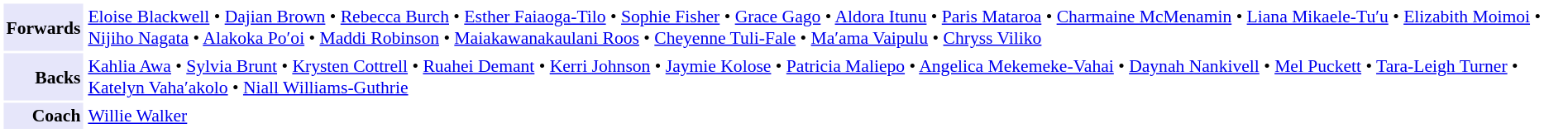<table cellpadding="2" style="border: 1px solid white; font-size:90%;">
<tr>
<td style="text-align:right;" bgcolor="lavender"><strong>Forwards</strong></td>
<td style="text-align:left;"><a href='#'>Eloise Blackwell</a> • <a href='#'>Dajian Brown</a> • <a href='#'>Rebecca Burch</a> • <a href='#'>Esther Faiaoga-Tilo</a> • <a href='#'>Sophie Fisher</a> • <a href='#'>Grace Gago</a> • <a href='#'>Aldora Itunu</a> • <a href='#'>Paris Mataroa</a> • <a href='#'>Charmaine McMenamin</a> • <a href='#'>Liana Mikaele-Tu′u</a> • <a href='#'>Elizabith Moimoi</a> • <a href='#'>Nijiho Nagata</a> • <a href='#'>Alakoka Po′oi</a> • <a href='#'>Maddi Robinson</a> • <a href='#'>Maiakawanakaulani Roos</a> • <a href='#'>Cheyenne Tuli-Fale</a> • <a href='#'>Ma′ama Vaipulu</a> • <a href='#'>Chryss Viliko</a></td>
</tr>
<tr>
<td style="text-align:right;" bgcolor="lavender"><strong>Backs</strong></td>
<td style="text-align:left;"><a href='#'>Kahlia Awa</a> • <a href='#'>Sylvia Brunt</a> • <a href='#'>Krysten Cottrell</a> • <a href='#'>Ruahei Demant</a> • <a href='#'>Kerri Johnson</a> • <a href='#'>Jaymie Kolose</a> • <a href='#'>Patricia Maliepo</a> • <a href='#'>Angelica Mekemeke-Vahai</a> • <a href='#'>Daynah Nankivell</a> • <a href='#'>Mel Puckett</a> • <a href='#'>Tara-Leigh Turner</a> • <a href='#'>Katelyn Vaha′akolo</a> • <a href='#'>Niall Williams-Guthrie</a></td>
</tr>
<tr>
<td style="text-align:right;" bgcolor="lavender"><strong>Coach</strong></td>
<td style="text-align:left;"><a href='#'>Willie Walker</a></td>
</tr>
</table>
